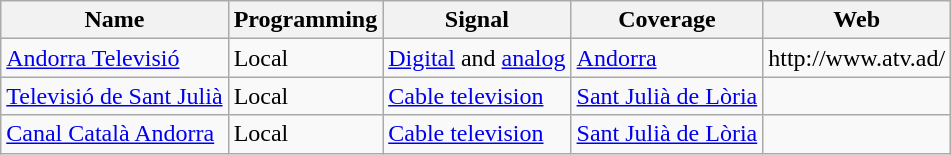<table class="wikitable">
<tr>
<th>Name</th>
<th>Programming</th>
<th>Signal</th>
<th>Coverage</th>
<th>Web</th>
</tr>
<tr>
<td><a href='#'>Andorra Televisió</a></td>
<td>Local</td>
<td><a href='#'>Digital</a> and <a href='#'>analog</a></td>
<td><a href='#'>Andorra</a></td>
<td>http://www.atv.ad/</td>
</tr>
<tr>
<td><a href='#'>Televisió de Sant Julià</a></td>
<td>Local</td>
<td><a href='#'>Cable television</a></td>
<td><a href='#'>Sant Julià de Lòria</a></td>
<td></td>
</tr>
<tr>
<td><a href='#'>Canal Català Andorra</a></td>
<td>Local</td>
<td><a href='#'>Cable television</a></td>
<td><a href='#'>Sant Julià de Lòria</a></td>
<td></td>
</tr>
</table>
